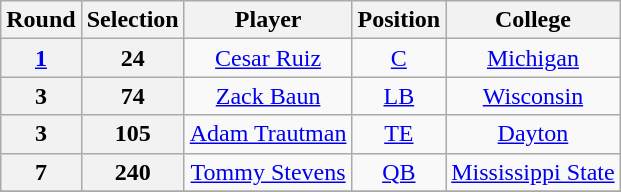<table class="wikitable" style="text-align:center">
<tr>
<th>Round</th>
<th>Selection</th>
<th>Player</th>
<th>Position</th>
<th>College</th>
</tr>
<tr>
<th><a href='#'>1</a></th>
<th>24</th>
<td><a href='#'>Cesar Ruiz</a></td>
<td><a href='#'>C</a></td>
<td><a href='#'>Michigan</a></td>
</tr>
<tr>
<th>3</th>
<th>74</th>
<td><a href='#'>Zack Baun</a></td>
<td><a href='#'>LB</a></td>
<td><a href='#'>Wisconsin</a></td>
</tr>
<tr>
<th>3</th>
<th>105</th>
<td><a href='#'>Adam Trautman</a></td>
<td><a href='#'>TE</a></td>
<td><a href='#'>Dayton</a></td>
</tr>
<tr>
<th>7</th>
<th>240</th>
<td><a href='#'>Tommy Stevens</a></td>
<td><a href='#'>QB</a></td>
<td><a href='#'>Mississippi State</a></td>
</tr>
<tr>
</tr>
</table>
